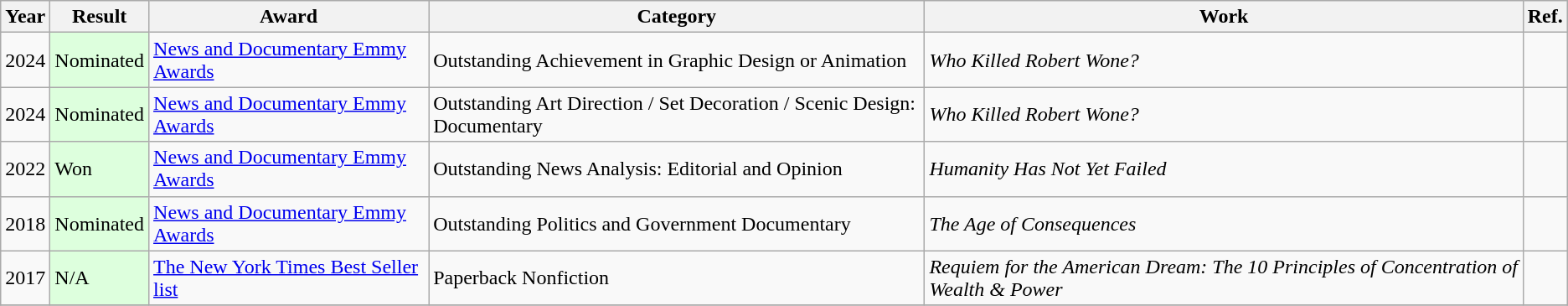<table class="wikitable">
<tr>
<th>Year</th>
<th>Result</th>
<th>Award</th>
<th>Category</th>
<th>Work</th>
<th>Ref.</th>
</tr>
<tr>
<td>2024</td>
<td style="background: #ddffdd">Nominated</td>
<td><a href='#'>News and Documentary Emmy Awards</a></td>
<td>Outstanding Achievement in Graphic Design or Animation</td>
<td><em>Who Killed Robert Wone?</em></td>
<td></td>
</tr>
<tr>
<td>2024</td>
<td style="background: #ddffdd">Nominated</td>
<td><a href='#'>News and Documentary Emmy Awards</a></td>
<td>Outstanding Art Direction / Set Decoration / Scenic Design: Documentary</td>
<td><em>Who Killed Robert Wone?</em></td>
<td></td>
</tr>
<tr>
<td>2022</td>
<td style="background: #ddffdd">Won</td>
<td><a href='#'>News and Documentary Emmy Awards</a></td>
<td>Outstanding News Analysis: Editorial and Opinion</td>
<td><em>Humanity Has Not Yet Failed</em></td>
<td></td>
</tr>
<tr>
<td>2018</td>
<td style="background: #ddffdd">Nominated</td>
<td><a href='#'>News and Documentary Emmy Awards</a></td>
<td>Outstanding Politics and Government Documentary</td>
<td><em>The Age of Consequences</em></td>
<td></td>
</tr>
<tr>
<td>2017</td>
<td style="background: #ddffdd">N/A</td>
<td><a href='#'>The New York Times Best Seller list</a></td>
<td>Paperback Nonfiction</td>
<td><em>Requiem for the American Dream: The 10 Principles of Concentration of Wealth & Power</em></td>
<td></td>
</tr>
<tr>
</tr>
</table>
